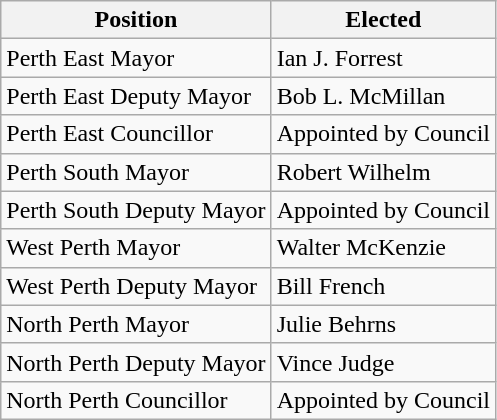<table class="wikitable">
<tr>
<th>Position</th>
<th>Elected</th>
</tr>
<tr>
<td>Perth East Mayor</td>
<td>Ian J. Forrest</td>
</tr>
<tr>
<td>Perth East Deputy Mayor</td>
<td>Bob L. McMillan</td>
</tr>
<tr>
<td>Perth East Councillor</td>
<td>Appointed by Council</td>
</tr>
<tr>
<td>Perth South Mayor</td>
<td>Robert Wilhelm</td>
</tr>
<tr>
<td>Perth South Deputy Mayor</td>
<td>Appointed by Council</td>
</tr>
<tr>
<td>West Perth Mayor</td>
<td>Walter McKenzie</td>
</tr>
<tr>
<td>West Perth Deputy Mayor</td>
<td>Bill French</td>
</tr>
<tr>
<td>North Perth Mayor</td>
<td>Julie Behrns</td>
</tr>
<tr>
<td>North Perth Deputy Mayor</td>
<td>Vince Judge</td>
</tr>
<tr>
<td>North Perth Councillor</td>
<td>Appointed by Council</td>
</tr>
</table>
